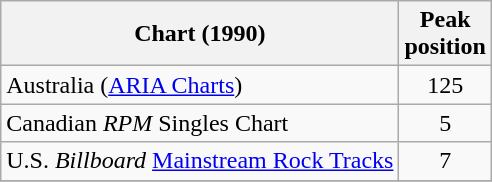<table class="wikitable">
<tr>
<th>Chart (1990)</th>
<th>Peak<br>position</th>
</tr>
<tr>
<td>Australia (<a href='#'>ARIA Charts</a>)</td>
<td align=center>125</td>
</tr>
<tr>
<td>Canadian <em>RPM</em> Singles Chart</td>
<td align="center">5</td>
</tr>
<tr>
<td>U.S. <em>Billboard</em> <a href='#'>Mainstream Rock Tracks</a></td>
<td align="center">7</td>
</tr>
<tr>
</tr>
</table>
